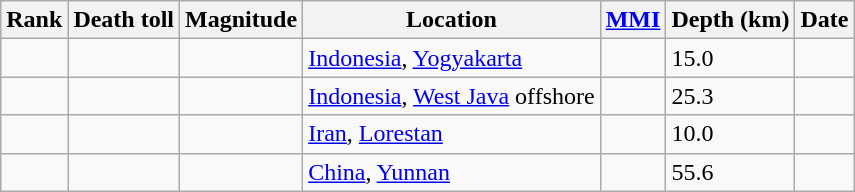<table class="sortable wikitable" style="font-size:100%;">
<tr>
<th>Rank</th>
<th>Death toll</th>
<th>Magnitude</th>
<th>Location</th>
<th><a href='#'>MMI</a></th>
<th>Depth (km)</th>
<th>Date</th>
</tr>
<tr>
<td></td>
<td></td>
<td></td>
<td> <a href='#'>Indonesia</a>, <a href='#'>Yogyakarta</a></td>
<td></td>
<td>15.0</td>
<td></td>
</tr>
<tr>
<td></td>
<td></td>
<td></td>
<td> <a href='#'>Indonesia</a>, <a href='#'>West Java</a> offshore</td>
<td></td>
<td>25.3</td>
<td></td>
</tr>
<tr>
<td></td>
<td></td>
<td></td>
<td> <a href='#'>Iran</a>, <a href='#'>Lorestan</a></td>
<td></td>
<td>10.0</td>
<td></td>
</tr>
<tr>
<td></td>
<td></td>
<td></td>
<td> <a href='#'>China</a>, <a href='#'>Yunnan</a></td>
<td></td>
<td>55.6</td>
<td></td>
</tr>
</table>
